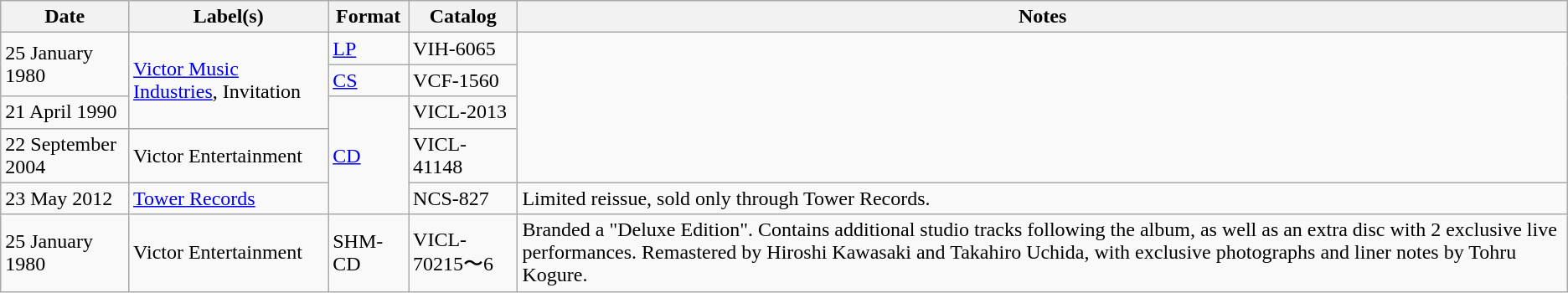<table class="wikitable">
<tr>
<th>Date</th>
<th>Label(s)</th>
<th>Format</th>
<th>Catalog</th>
<th>Notes</th>
</tr>
<tr>
<td rowspan=2>25 January 1980</td>
<td rowspan=3><a href='#'>Victor Music Industries</a>, Invitation</td>
<td><a href='#'>LP</a></td>
<td>VIH-6065</td>
<td rowspan=4></td>
</tr>
<tr>
<td><a href='#'>CS</a></td>
<td>VCF-1560</td>
</tr>
<tr>
<td>21 April 1990</td>
<td rowspan=3><a href='#'>CD</a></td>
<td>VICL-2013</td>
</tr>
<tr>
<td>22 September 2004</td>
<td>Victor Entertainment</td>
<td>VICL-41148</td>
</tr>
<tr>
<td>23 May 2012</td>
<td><a href='#'>Tower Records</a></td>
<td>NCS-827</td>
<td>Limited reissue, sold only through Tower Records.</td>
</tr>
<tr>
<td>25 January 1980</td>
<td>Victor Entertainment</td>
<td>SHM-CD</td>
<td>VICL-70215〜6</td>
<td>Branded a "Deluxe Edition". Contains additional studio tracks following the album, as well as an extra disc with 2 exclusive live performances. Remastered by Hiroshi Kawasaki and Takahiro Uchida, with exclusive photographs and liner notes by Tohru Kogure.</td>
</tr>
</table>
